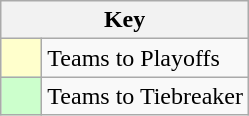<table class="wikitable" style="text-align: center;">
<tr>
<th colspan=2>Key</th>
</tr>
<tr>
<td style="background:#ffffcc; width:20px;"></td>
<td align=left>Teams to Playoffs</td>
</tr>
<tr>
<td style="background:#ccffcc; width:20px;"></td>
<td align=left>Teams to Tiebreaker</td>
</tr>
</table>
